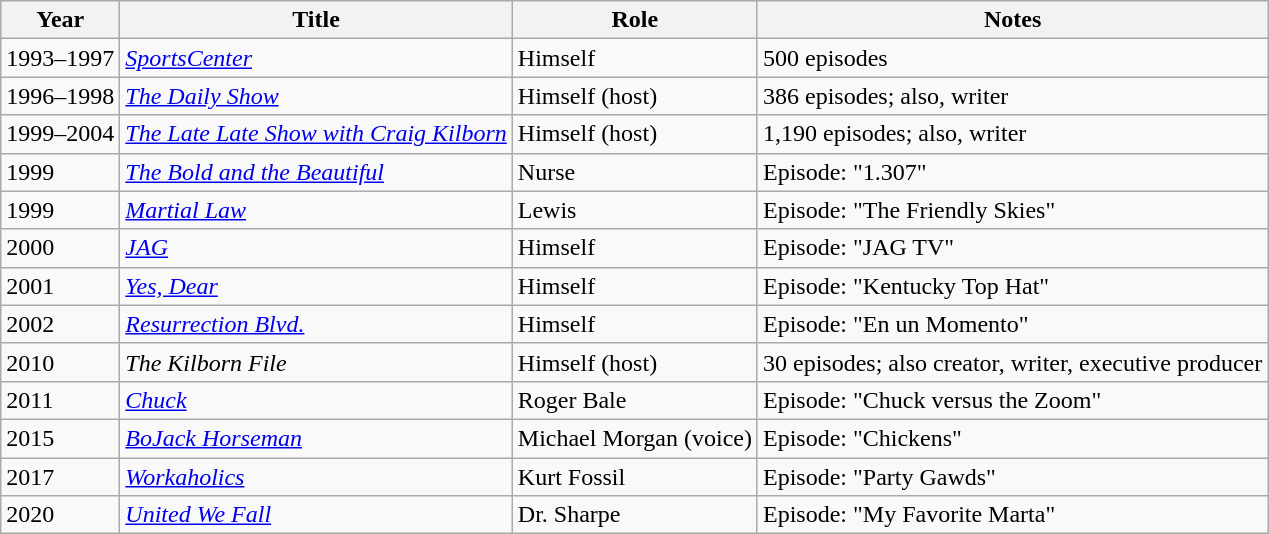<table class="wikitable">
<tr>
<th>Year</th>
<th>Title</th>
<th>Role</th>
<th>Notes</th>
</tr>
<tr>
<td>1993–1997</td>
<td><em><a href='#'>SportsCenter</a></em></td>
<td>Himself</td>
<td>500 episodes</td>
</tr>
<tr>
<td>1996–1998</td>
<td><em><a href='#'>The Daily Show</a></em></td>
<td>Himself (host)</td>
<td>386 episodes; also, writer</td>
</tr>
<tr>
<td>1999–2004</td>
<td><em><a href='#'>The Late Late Show with Craig Kilborn</a></em></td>
<td>Himself (host)</td>
<td>1,190 episodes; also, writer</td>
</tr>
<tr>
<td>1999</td>
<td><em><a href='#'>The Bold and the Beautiful</a></em></td>
<td>Nurse</td>
<td>Episode: "1.307"</td>
</tr>
<tr>
<td>1999</td>
<td><em><a href='#'>Martial Law</a></em></td>
<td>Lewis</td>
<td>Episode: "The Friendly Skies"</td>
</tr>
<tr>
<td>2000</td>
<td><em><a href='#'>JAG</a></em></td>
<td>Himself</td>
<td>Episode: "JAG TV"</td>
</tr>
<tr>
<td>2001</td>
<td><em><a href='#'>Yes, Dear</a></em></td>
<td>Himself</td>
<td>Episode: "Kentucky Top Hat"</td>
</tr>
<tr>
<td>2002</td>
<td><em><a href='#'>Resurrection Blvd.</a></em></td>
<td>Himself</td>
<td>Episode: "En un Momento"</td>
</tr>
<tr>
<td>2010</td>
<td><em>The Kilborn File</em></td>
<td>Himself (host)</td>
<td>30 episodes; also creator, writer, executive producer</td>
</tr>
<tr>
<td>2011</td>
<td><em><a href='#'>Chuck</a></em></td>
<td>Roger Bale</td>
<td>Episode: "Chuck versus the Zoom"</td>
</tr>
<tr>
<td>2015</td>
<td><em><a href='#'>BoJack Horseman</a></em></td>
<td>Michael Morgan (voice)</td>
<td>Episode: "Chickens"</td>
</tr>
<tr>
<td>2017</td>
<td><em><a href='#'>Workaholics</a></em></td>
<td>Kurt Fossil</td>
<td>Episode: "Party Gawds"</td>
</tr>
<tr>
<td>2020</td>
<td><em><a href='#'>United We Fall</a></em></td>
<td>Dr. Sharpe</td>
<td>Episode: "My Favorite Marta"</td>
</tr>
</table>
